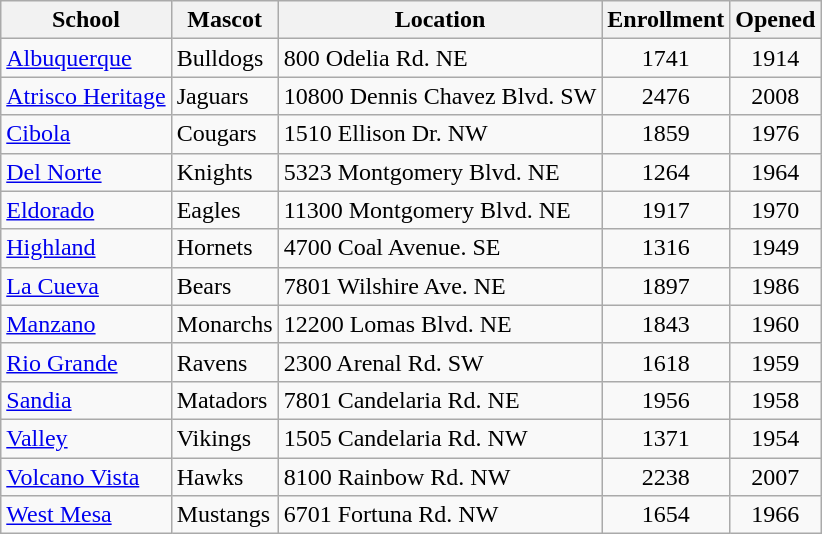<table class="wikitable sortable">
<tr>
<th><strong>School</strong></th>
<th><strong>Mascot</strong></th>
<th><strong>Location</strong></th>
<th><strong>Enrollment</strong></th>
<th><strong>Opened</strong></th>
</tr>
<tr>
<td><a href='#'>Albuquerque</a></td>
<td>Bulldogs</td>
<td>800 Odelia Rd. NE</td>
<td align=center>1741</td>
<td align=center>1914</td>
</tr>
<tr>
<td><a href='#'>Atrisco Heritage</a></td>
<td>Jaguars</td>
<td>10800 Dennis Chavez Blvd. SW</td>
<td align=center>2476</td>
<td align=center>2008</td>
</tr>
<tr>
<td><a href='#'>Cibola</a></td>
<td>Cougars</td>
<td>1510 Ellison Dr. NW</td>
<td align=center>1859</td>
<td align=center>1976</td>
</tr>
<tr>
<td><a href='#'>Del Norte</a></td>
<td>Knights</td>
<td>5323 Montgomery Blvd. NE</td>
<td align=center>1264</td>
<td align=center>1964</td>
</tr>
<tr>
<td><a href='#'>Eldorado</a></td>
<td>Eagles</td>
<td>11300 Montgomery Blvd. NE</td>
<td align=center>1917</td>
<td align=center>1970</td>
</tr>
<tr>
<td><a href='#'>Highland</a></td>
<td>Hornets</td>
<td>4700 Coal Avenue. SE</td>
<td align=center>1316</td>
<td align=center>1949</td>
</tr>
<tr>
<td><a href='#'>La Cueva</a></td>
<td>Bears</td>
<td>7801 Wilshire Ave. NE</td>
<td align=center>1897</td>
<td align=center>1986</td>
</tr>
<tr>
<td><a href='#'>Manzano</a></td>
<td>Monarchs</td>
<td>12200 Lomas Blvd. NE</td>
<td align=center>1843</td>
<td align=center>1960</td>
</tr>
<tr>
<td><a href='#'>Rio Grande</a></td>
<td>Ravens</td>
<td>2300 Arenal Rd. SW</td>
<td align=center>1618</td>
<td align=center>1959</td>
</tr>
<tr>
<td><a href='#'>Sandia</a></td>
<td>Matadors</td>
<td>7801 Candelaria Rd. NE</td>
<td align=center>1956</td>
<td align=center>1958</td>
</tr>
<tr>
<td><a href='#'>Valley</a></td>
<td>Vikings</td>
<td>1505 Candelaria Rd. NW</td>
<td align=center>1371</td>
<td align=center>1954</td>
</tr>
<tr>
<td><a href='#'>Volcano Vista</a></td>
<td>Hawks</td>
<td>8100 Rainbow Rd. NW</td>
<td align=center>2238</td>
<td align=center>2007</td>
</tr>
<tr>
<td><a href='#'>West Mesa</a></td>
<td>Mustangs</td>
<td>6701 Fortuna Rd. NW</td>
<td align=center>1654</td>
<td align=center>1966</td>
</tr>
</table>
